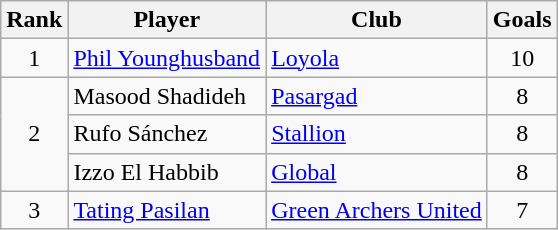<table class="wikitable" style="text-align:center">
<tr>
<th>Rank</th>
<th>Player</th>
<th>Club</th>
<th>Goals</th>
</tr>
<tr>
<td>1</td>
<td align=left> <a href='#'>Phil Younghusband</a></td>
<td align=left><a href='#'>Loyola</a></td>
<td>10</td>
</tr>
<tr>
<td rowspan="3">2</td>
<td align=left> Masood Shadideh</td>
<td align=left><a href='#'>Pasargad</a></td>
<td>8</td>
</tr>
<tr>
<td align=left> Rufo Sánchez</td>
<td align=left><a href='#'>Stallion</a></td>
<td>8</td>
</tr>
<tr>
<td align=left> Izzo El Habbib</td>
<td align=left><a href='#'>Global</a></td>
<td>8</td>
</tr>
<tr>
<td>3</td>
<td align=left> <a href='#'>Tating Pasilan</a></td>
<td align=left><a href='#'>Green Archers United</a></td>
<td>7</td>
</tr>
</table>
